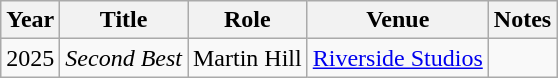<table class="wikitable sortable">
<tr>
<th>Year</th>
<th>Title</th>
<th>Role</th>
<th>Venue</th>
<th class="unsortable">Notes</th>
</tr>
<tr>
<td>2025</td>
<td><em>Second Best</em></td>
<td>Martin Hill</td>
<td><a href='#'>Riverside Studios</a></td>
<td style="text-align: center;"></td>
</tr>
</table>
